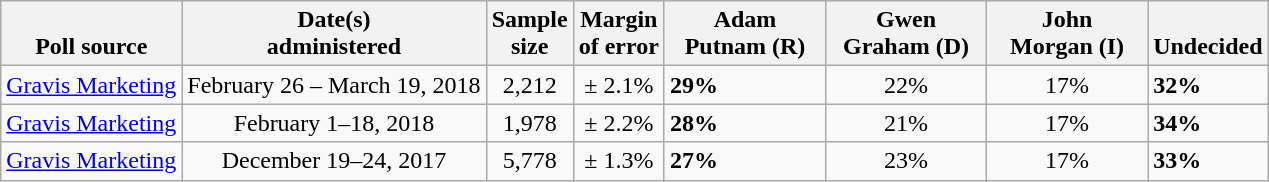<table class="wikitable">
<tr valign=bottom>
<th>Poll source</th>
<th>Date(s)<br>administered</th>
<th>Sample<br>size</th>
<th>Margin<br>of error</th>
<th style="width:100px;">Adam<br>Putnam (R)</th>
<th style="width:100px;">Gwen<br>Graham (D)</th>
<th style="width:100px;">John<br>Morgan (I)</th>
<th>Undecided</th>
</tr>
<tr>
<td><a href='#'>Gravis Marketing</a></td>
<td align=center>February 26 – March 19, 2018</td>
<td align=center>2,212</td>
<td align=center>± 2.1%</td>
<td><strong>29%</strong></td>
<td align=center>22%</td>
<td align=center>17%</td>
<td><strong>32%</strong></td>
</tr>
<tr>
<td><a href='#'>Gravis Marketing</a></td>
<td align=center>February 1–18, 2018</td>
<td align=center>1,978</td>
<td align=center>± 2.2%</td>
<td><strong>28%</strong></td>
<td align=center>21%</td>
<td align=center>17%</td>
<td><strong>34%</strong></td>
</tr>
<tr>
<td><a href='#'>Gravis Marketing</a></td>
<td align=center>December 19–24, 2017</td>
<td align=center>5,778</td>
<td align=center>± 1.3%</td>
<td><strong>27%</strong></td>
<td align=center>23%</td>
<td align=center>17%</td>
<td><strong>33%</strong></td>
</tr>
</table>
